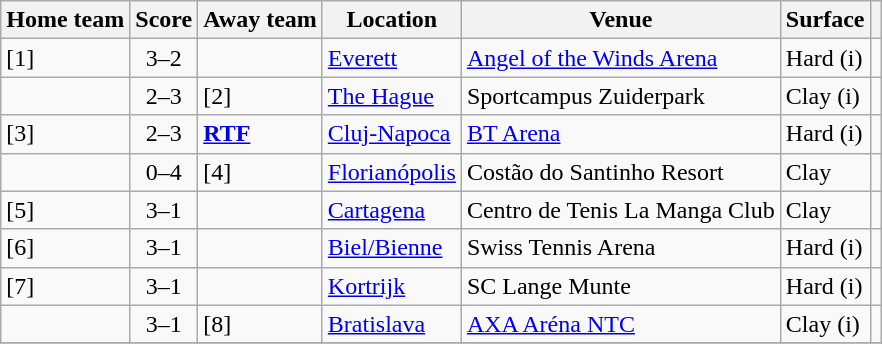<table class="wikitable">
<tr>
<th>Home team</th>
<th>Score</th>
<th>Away team</th>
<th>Location</th>
<th>Venue</th>
<th>Surface</th>
<th></th>
</tr>
<tr>
<td><strong></strong> [1]</td>
<td align=center>3–2</td>
<td></td>
<td><a href='#'>Everett</a></td>
<td><a href='#'>Angel of the Winds Arena</a></td>
<td>Hard (i)</td>
<td></td>
</tr>
<tr>
<td></td>
<td align=center>2–3</td>
<td><strong></strong> [2]</td>
<td><a href='#'>The Hague</a></td>
<td>Sportcampus Zuiderpark</td>
<td>Clay (i)</td>
<td></td>
</tr>
<tr>
<td> [3]</td>
<td align=center>2–3</td>
<td><strong> <a href='#'>RTF</a></strong></td>
<td><a href='#'>Cluj-Napoca</a></td>
<td><a href='#'>BT Arena</a></td>
<td>Hard (i)</td>
<td></td>
</tr>
<tr>
<td></td>
<td align=center>0–4</td>
<td><strong></strong> [4]</td>
<td><a href='#'>Florianópolis</a></td>
<td>Costão do Santinho Resort</td>
<td>Clay</td>
<td></td>
</tr>
<tr>
<td><strong></strong> [5]</td>
<td align=center>3–1</td>
<td></td>
<td><a href='#'>Cartagena</a></td>
<td>Centro de Tenis La Manga Club</td>
<td>Clay</td>
<td></td>
</tr>
<tr>
<td><strong></strong> [6]</td>
<td align="center">3–1</td>
<td></td>
<td><a href='#'>Biel/Bienne</a></td>
<td>Swiss Tennis Arena</td>
<td>Hard (i)</td>
<td></td>
</tr>
<tr>
<td><strong></strong> [7]</td>
<td align="center">3–1</td>
<td></td>
<td><a href='#'>Kortrijk</a></td>
<td>SC Lange Munte</td>
<td>Hard (i)</td>
<td></td>
</tr>
<tr>
<td><strong> </strong></td>
<td align=center>3–1</td>
<td> [8]</td>
<td><a href='#'>Bratislava</a></td>
<td><a href='#'>AXA Aréna NTC</a></td>
<td>Clay (i)</td>
<td></td>
</tr>
<tr>
</tr>
</table>
